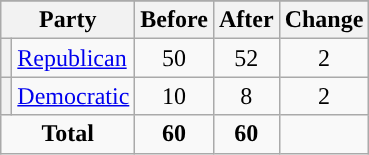<table class="wikitable" style="text-align:center;">
<tr>
</tr>
<tr>
<th colspan=2>Party</th>
<th>Before</th>
<th>After</th>
<th>Change</th>
</tr>
<tr>
<th style="background-color:"></th>
<td style="text-align:left;"><a href='#'>Republican</a></td>
<td>50</td>
<td>52</td>
<td> 2</td>
</tr>
<tr>
<th style="background-color:"></th>
<td style="text-align:left;"><a href='#'>Democratic</a></td>
<td>10</td>
<td>8</td>
<td> 2</td>
</tr>
<tr>
<td colspan=2><strong>Total</strong></td>
<td><strong>60</strong></td>
<td><strong>60</strong></td>
<td></td>
</tr>
</table>
